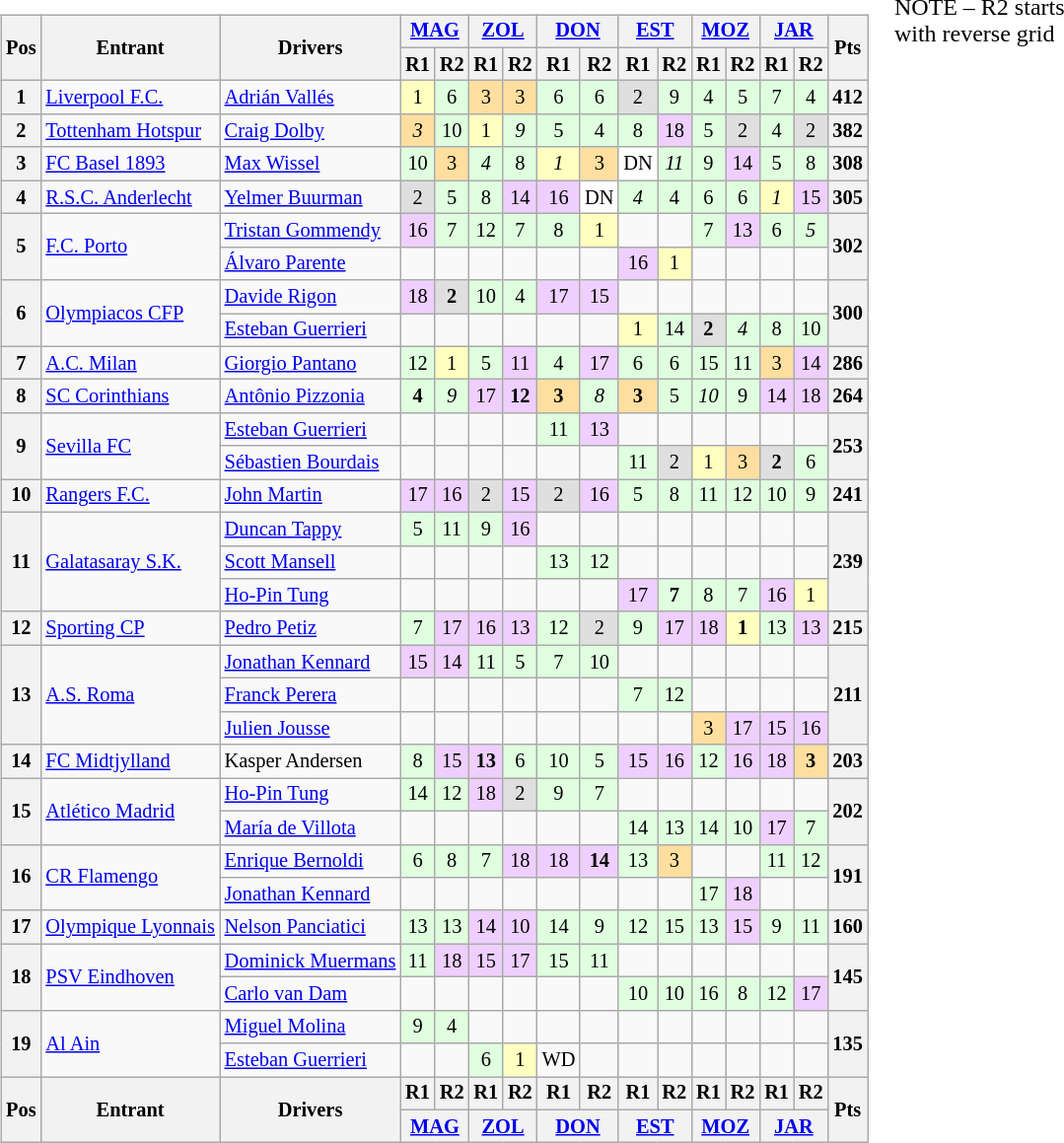<table>
<tr>
<td><br><table class="wikitable" style="font-size:85%; text-align:center">
<tr>
<th rowspan=2 valign=middle>Pos</th>
<th rowspan=2 valign=middle>Entrant</th>
<th rowspan=2 valign=middle>Drivers</th>
<th colspan=2> <a href='#'>MAG</a></th>
<th colspan=2> <a href='#'>ZOL</a></th>
<th colspan=2> <a href='#'>DON</a></th>
<th colspan=2> <a href='#'>EST</a></th>
<th colspan=2> <a href='#'>MOZ</a></th>
<th colspan=2> <a href='#'>JAR</a></th>
<th rowspan=2 valign=middle>Pts</th>
</tr>
<tr>
<th>R1</th>
<th>R2</th>
<th>R1</th>
<th>R2</th>
<th>R1</th>
<th>R2</th>
<th>R1</th>
<th>R2</th>
<th>R1</th>
<th>R2</th>
<th>R1</th>
<th>R2</th>
</tr>
<tr>
<th>1</th>
<td align=left> <a href='#'>Liverpool F.C.</a></td>
<td align=left> <a href='#'>Adrián Vallés</a></td>
<td style="background:#ffffbf;">1</td>
<td style="background:#dfffdf;">6</td>
<td style="background:#ffdf9f;">3</td>
<td style="background:#ffdf9f;">3</td>
<td style="background:#dfffdf;">6</td>
<td style="background:#dfffdf;">6</td>
<td style="background:#dfdfdf;">2</td>
<td style="background:#dfffdf;">9</td>
<td style="background:#dfffdf;">4</td>
<td style="background:#dfffdf;">5</td>
<td style="background:#dfffdf;">7</td>
<td style="background:#dfffdf;">4</td>
<th>412</th>
</tr>
<tr>
<th>2</th>
<td align=left> <a href='#'>Tottenham Hotspur</a></td>
<td align=left> <a href='#'>Craig Dolby</a></td>
<td style="background:#ffdf9f;"><em>3</em></td>
<td style="background:#dfffdf;">10</td>
<td style="background:#ffffbf;">1</td>
<td style="background:#dfffdf;"><em>9</em></td>
<td style="background:#dfffdf;">5</td>
<td style="background:#dfffdf;">4</td>
<td style="background:#dfffdf;">8</td>
<td style="background:#efcfff;">18</td>
<td style="background:#dfffdf;">5</td>
<td style="background:#dfdfdf;">2</td>
<td style="background:#dfffdf;">4</td>
<td style="background:#dfdfdf;">2</td>
<th>382</th>
</tr>
<tr>
<th>3</th>
<td align=left> <a href='#'>FC Basel 1893</a></td>
<td align=left> <a href='#'>Max Wissel</a></td>
<td style="background:#dfffdf;">10</td>
<td style="background:#ffdf9f;">3</td>
<td style="background:#dfffdf;"><em>4</em></td>
<td style="background:#dfffdf;">8</td>
<td style="background:#ffffbf;"><em>1</em></td>
<td style="background:#ffdf9f;">3</td>
<td style="background:#ffffff;">DN</td>
<td style="background:#dfffdf;"><em>11</em></td>
<td style="background:#dfffdf;">9</td>
<td style="background:#efcfff;">14</td>
<td style="background:#dfffdf;">5</td>
<td style="background:#dfffdf;">8</td>
<th>308</th>
</tr>
<tr>
<th>4</th>
<td align=left> <a href='#'>R.S.C. Anderlecht</a></td>
<td align=left> <a href='#'>Yelmer Buurman</a></td>
<td style="background:#dfdfdf;">2</td>
<td style="background:#dfffdf;">5</td>
<td style="background:#dfffdf;">8</td>
<td style="background:#efcfff;">14</td>
<td style="background:#efcfff;">16</td>
<td style="background:#ffffff;">DN</td>
<td style="background:#dfffdf;"><em>4</em></td>
<td style="background:#dfffdf;">4</td>
<td style="background:#dfffdf;">6</td>
<td style="background:#dfffdf;">6</td>
<td style="background:#ffffbf;"><em>1</em></td>
<td style="background:#efcfff;">15</td>
<th>305</th>
</tr>
<tr>
<th rowspan=2>5</th>
<td rowspan=2 align=left> <a href='#'>F.C. Porto</a></td>
<td align=left> <a href='#'>Tristan Gommendy</a></td>
<td style="background:#efcfff;">16</td>
<td style="background:#dfffdf;">7</td>
<td style="background:#dfffdf;">12</td>
<td style="background:#dfffdf;">7</td>
<td style="background:#dfffdf;">8</td>
<td style="background:#ffffbf;">1</td>
<td></td>
<td></td>
<td style="background:#dfffdf;">7</td>
<td style="background:#efcfff;">13</td>
<td style="background:#dfffdf;">6</td>
<td style="background:#dfffdf;"><em>5</em></td>
<th rowspan=2>302</th>
</tr>
<tr>
<td align=left> <a href='#'>Álvaro Parente</a></td>
<td></td>
<td></td>
<td></td>
<td></td>
<td></td>
<td></td>
<td style="background:#efcfff;">16</td>
<td style="background:#ffffbf;">1</td>
<td></td>
<td></td>
<td></td>
<td></td>
</tr>
<tr>
<th rowspan=2>6</th>
<td rowspan=2 align=left> <a href='#'>Olympiacos CFP</a></td>
<td align=left> <a href='#'>Davide Rigon</a></td>
<td style="background:#efcfff;">18</td>
<td style="background:#dfdfdf;"><strong>2</strong></td>
<td style="background:#dfffdf;">10</td>
<td style="background:#dfffdf;">4</td>
<td style="background:#efcfff;">17</td>
<td style="background:#efcfff;">15</td>
<td></td>
<td></td>
<td></td>
<td></td>
<td></td>
<td></td>
<th rowspan=2>300</th>
</tr>
<tr>
<td align=left> <a href='#'>Esteban Guerrieri</a></td>
<td></td>
<td></td>
<td></td>
<td></td>
<td></td>
<td></td>
<td style="background:#ffffbf;">1</td>
<td style="background:#dfffdf;">14</td>
<td style="background:#dfdfdf;"><strong>2</strong></td>
<td style="background:#dfffdf;"><em>4</em></td>
<td style="background:#dfffdf;">8</td>
<td style="background:#dfffdf;">10</td>
</tr>
<tr>
<th>7</th>
<td align=left> <a href='#'>A.C. Milan</a></td>
<td align=left> <a href='#'>Giorgio Pantano</a></td>
<td style="background:#dfffdf;">12</td>
<td style="background:#ffffbf;">1</td>
<td style="background:#dfffdf;">5</td>
<td style="background:#efcfff;">11</td>
<td style="background:#dfffdf;">4</td>
<td style="background:#efcfff;">17</td>
<td style="background:#dfffdf;">6</td>
<td style="background:#dfffdf;">6</td>
<td style="background:#dfffdf;">15</td>
<td style="background:#dfffdf;">11</td>
<td style="background:#ffdf9f;">3</td>
<td style="background:#efcfff;">14</td>
<th>286</th>
</tr>
<tr>
<th>8</th>
<td align=left> <a href='#'>SC Corinthians</a></td>
<td align=left> <a href='#'>Antônio Pizzonia</a></td>
<td style="background:#dfffdf;"><strong>4</strong></td>
<td style="background:#dfffdf;"><em>9</em></td>
<td style="background:#efcfff;">17</td>
<td style="background:#efcfff;"><strong>12</strong></td>
<td style="background:#ffdf9f;"><strong>3</strong></td>
<td style="background:#dfffdf;"><em>8</em></td>
<td style="background:#ffdf9f;"><strong>3</strong></td>
<td style="background:#dfffdf;">5</td>
<td style="background:#dfffdf;"><em>10</em></td>
<td style="background:#dfffdf;">9</td>
<td style="background:#efcfff;">14</td>
<td style="background:#efcfff;">18</td>
<th>264</th>
</tr>
<tr>
<th rowspan=2>9</th>
<td rowspan=2 align=left> <a href='#'>Sevilla FC</a></td>
<td align=left> <a href='#'>Esteban Guerrieri</a></td>
<td></td>
<td></td>
<td></td>
<td></td>
<td style="background:#dfffdf;">11</td>
<td style="background:#efcfff;">13</td>
<td></td>
<td></td>
<td></td>
<td></td>
<td></td>
<td></td>
<th rowspan=2>253</th>
</tr>
<tr>
<td align=left> <a href='#'>Sébastien Bourdais</a></td>
<td></td>
<td></td>
<td></td>
<td></td>
<td></td>
<td></td>
<td style="background:#dfffdf;">11</td>
<td style="background:#dfdfdf;">2</td>
<td style="background:#ffffbf;">1</td>
<td style="background:#ffdf9f;">3</td>
<td style="background:#dfdfdf;"><strong>2</strong></td>
<td style="background:#dfffdf;">6</td>
</tr>
<tr>
<th>10</th>
<td align=left> <a href='#'>Rangers F.C.</a></td>
<td align=left> <a href='#'>John Martin</a></td>
<td style="background:#efcfff;">17</td>
<td style="background:#efcfff;">16</td>
<td style="background:#dfdfdf;">2</td>
<td style="background:#efcfff;">15</td>
<td style="background:#dfdfdf;">2</td>
<td style="background:#efcfff;">16</td>
<td style="background:#dfffdf;">5</td>
<td style="background:#dfffdf;">8</td>
<td style="background:#dfffdf;">11</td>
<td style="background:#dfffdf;">12</td>
<td style="background:#dfffdf;">10</td>
<td style="background:#dfffdf;">9</td>
<th>241</th>
</tr>
<tr>
<th rowspan=3>11</th>
<td rowspan=3 align=left> <a href='#'>Galatasaray S.K.</a></td>
<td align=left> <a href='#'>Duncan Tappy</a></td>
<td style="background:#dfffdf;">5</td>
<td style="background:#dfffdf;">11</td>
<td style="background:#dfffdf;">9</td>
<td style="background:#efcfff;">16</td>
<td></td>
<td></td>
<td></td>
<td></td>
<td></td>
<td></td>
<td></td>
<td></td>
<th rowspan=3>239</th>
</tr>
<tr>
<td align=left> <a href='#'>Scott Mansell</a></td>
<td></td>
<td></td>
<td></td>
<td></td>
<td style="background:#dfffdf;">13</td>
<td style="background:#dfffdf;">12</td>
<td></td>
<td></td>
<td></td>
<td></td>
<td></td>
<td></td>
</tr>
<tr>
<td align=left> <a href='#'>Ho-Pin Tung</a></td>
<td></td>
<td></td>
<td></td>
<td></td>
<td></td>
<td></td>
<td style="background:#efcfff;">17</td>
<td style="background:#dfffdf;"><strong>7</strong></td>
<td style="background:#dfffdf;">8</td>
<td style="background:#dfffdf;">7</td>
<td style="background:#efcfff;">16</td>
<td style="background:#ffffbf;">1</td>
</tr>
<tr>
<th>12</th>
<td align=left> <a href='#'>Sporting CP</a></td>
<td align=left> <a href='#'>Pedro Petiz</a></td>
<td style="background:#dfffdf;">7</td>
<td style="background:#efcfff;">17</td>
<td style="background:#efcfff;">16</td>
<td style="background:#efcfff;">13</td>
<td style="background:#dfffdf;">12</td>
<td style="background:#dfdfdf;">2</td>
<td style="background:#dfffdf;">9</td>
<td style="background:#efcfff;">17</td>
<td style="background:#efcfff;">18</td>
<td style="background:#ffffbf;"><strong>1</strong></td>
<td style="background:#dfffdf;">13</td>
<td style="background:#efcfff;">13</td>
<th>215</th>
</tr>
<tr>
<th rowspan=3>13</th>
<td rowspan=3 align=left> <a href='#'>A.S. Roma</a></td>
<td align=left> <a href='#'>Jonathan Kennard</a></td>
<td style="background:#efcfff;">15</td>
<td style="background:#efcfff;">14</td>
<td style="background:#dfffdf;">11</td>
<td style="background:#dfffdf;">5</td>
<td style="background:#dfffdf;">7</td>
<td style="background:#dfffdf;">10</td>
<td></td>
<td></td>
<td></td>
<td></td>
<td></td>
<td></td>
<th rowspan=3>211</th>
</tr>
<tr>
<td align=left> <a href='#'>Franck Perera</a></td>
<td></td>
<td></td>
<td></td>
<td></td>
<td></td>
<td></td>
<td style="background:#dfffdf;">7</td>
<td style="background:#dfffdf;">12</td>
<td></td>
<td></td>
<td></td>
<td></td>
</tr>
<tr>
<td align=left> <a href='#'>Julien Jousse</a></td>
<td></td>
<td></td>
<td></td>
<td></td>
<td></td>
<td></td>
<td></td>
<td></td>
<td style="background:#ffdf9f;">3</td>
<td style="background:#efcfff;">17</td>
<td style="background:#efcfff;">15</td>
<td style="background:#efcfff;">16</td>
</tr>
<tr>
<th>14</th>
<td align=left> <a href='#'>FC Midtjylland</a></td>
<td align=left> Kasper Andersen</td>
<td style="background:#dfffdf;">8</td>
<td style="background:#efcfff;">15</td>
<td style="background:#efcfff;"><strong>13</strong></td>
<td style="background:#dfffdf;">6</td>
<td style="background:#dfffdf;">10</td>
<td style="background:#dfffdf;">5</td>
<td style="background:#efcfff;">15</td>
<td style="background:#efcfff;">16</td>
<td style="background:#dfffdf;">12</td>
<td style="background:#efcfff;">16</td>
<td style="background:#efcfff;">18</td>
<td style="background:#ffdf9f;"><strong>3</strong></td>
<th>203</th>
</tr>
<tr>
<th rowspan=2>15</th>
<td rowspan=2 align=left> <a href='#'>Atlético Madrid</a></td>
<td align=left> <a href='#'>Ho-Pin Tung</a></td>
<td style="background:#dfffdf;">14</td>
<td style="background:#dfffdf;">12</td>
<td style="background:#efcfff;">18</td>
<td style="background:#dfdfdf;">2</td>
<td style="background:#dfffdf;">9</td>
<td style="background:#dfffdf;">7</td>
<td></td>
<td></td>
<td></td>
<td></td>
<td></td>
<td></td>
<th rowspan=2>202</th>
</tr>
<tr>
<td align=left> <a href='#'>María de Villota</a></td>
<td></td>
<td></td>
<td></td>
<td></td>
<td></td>
<td></td>
<td style="background:#dfffdf;">14</td>
<td style="background:#dfffdf;">13</td>
<td style="background:#dfffdf;">14</td>
<td style="background:#dfffdf;">10</td>
<td style="background:#efcfff;">17</td>
<td style="background:#dfffdf;">7</td>
</tr>
<tr>
<th rowspan=2>16</th>
<td rowspan=2 align=left> <a href='#'>CR Flamengo</a></td>
<td align=left> <a href='#'>Enrique Bernoldi</a></td>
<td style="background:#dfffdf;">6</td>
<td style="background:#dfffdf;">8</td>
<td style="background:#dfffdf;">7</td>
<td style="background:#efcfff;">18</td>
<td style="background:#efcfff;">18</td>
<td style="background:#efcfff;"><strong>14</strong></td>
<td style="background:#dfffdf;">13</td>
<td style="background:#ffdf9f;">3</td>
<td></td>
<td></td>
<td style="background:#dfffdf;">11</td>
<td style="background:#dfffdf;">12</td>
<th rowspan=2>191</th>
</tr>
<tr>
<td align=left> <a href='#'>Jonathan Kennard</a></td>
<td></td>
<td></td>
<td></td>
<td></td>
<td></td>
<td></td>
<td></td>
<td></td>
<td style="background:#dfffdf;">17</td>
<td style="background:#efcfff;">18</td>
<td></td>
<td></td>
</tr>
<tr>
<th>17</th>
<td align=left> <a href='#'>Olympique Lyonnais</a></td>
<td align=left> <a href='#'>Nelson Panciatici</a></td>
<td style="background:#dfffdf;">13</td>
<td style="background:#dfffdf;">13</td>
<td style="background:#efcfff;">14</td>
<td style="background:#efcfff;">10</td>
<td style="background:#dfffdf;">14</td>
<td style="background:#dfffdf;">9</td>
<td style="background:#dfffdf;">12</td>
<td style="background:#dfffdf;">15</td>
<td style="background:#dfffdf;">13</td>
<td style="background:#efcfff;">15</td>
<td style="background:#dfffdf;">9</td>
<td style="background:#dfffdf;">11</td>
<th>160</th>
</tr>
<tr>
<th rowspan=2>18</th>
<td rowspan=2 align=left> <a href='#'>PSV Eindhoven</a></td>
<td align=left> <a href='#'>Dominick Muermans</a></td>
<td style="background:#dfffdf;">11</td>
<td style="background:#efcfff;">18</td>
<td style="background:#efcfff;">15</td>
<td style="background:#efcfff;">17</td>
<td style="background:#dfffdf;">15</td>
<td style="background:#dfffdf;">11</td>
<td></td>
<td></td>
<td></td>
<td></td>
<td></td>
<td></td>
<th rowspan=2>145</th>
</tr>
<tr>
<td align=left> <a href='#'>Carlo van Dam</a></td>
<td></td>
<td></td>
<td></td>
<td></td>
<td></td>
<td></td>
<td style="background:#dfffdf;">10</td>
<td style="background:#dfffdf;">10</td>
<td style="background:#dfffdf;">16</td>
<td style="background:#dfffdf;">8</td>
<td style="background:#dfffdf;">12</td>
<td style="background:#efcfff;">17</td>
</tr>
<tr>
<th rowspan=2>19</th>
<td rowspan=2 align=left> <a href='#'>Al Ain</a></td>
<td align=left> <a href='#'>Miguel Molina</a></td>
<td style="background:#dfffdf;">9</td>
<td style="background:#dfffdf;">4</td>
<td></td>
<td></td>
<td></td>
<td></td>
<td></td>
<td></td>
<td></td>
<td></td>
<td></td>
<td></td>
<th rowspan=2>135</th>
</tr>
<tr>
<td align=left> <a href='#'>Esteban Guerrieri</a></td>
<td></td>
<td></td>
<td style="background:#dfffdf;">6</td>
<td style="background:#ffffbf;">1</td>
<td>WD</td>
<td></td>
<td></td>
<td></td>
<td></td>
<td></td>
<td></td>
<td></td>
</tr>
<tr>
<th rowspan=2 valign=middle>Pos</th>
<th rowspan=2 valign=middle>Entrant</th>
<th rowspan=2 valign=middle>Drivers</th>
<th>R1</th>
<th>R2</th>
<th>R1</th>
<th>R2</th>
<th>R1</th>
<th>R2</th>
<th>R1</th>
<th>R2</th>
<th>R1</th>
<th>R2</th>
<th>R1</th>
<th>R2</th>
<th rowspan=2 valign=middle>Pts</th>
</tr>
<tr>
<th colspan=2> <a href='#'>MAG</a></th>
<th colspan=2> <a href='#'>ZOL</a></th>
<th colspan=2> <a href='#'>DON</a></th>
<th colspan=2> <a href='#'>EST</a></th>
<th colspan=2> <a href='#'>MOZ</a></th>
<th colspan=2> <a href='#'>JAR</a></th>
</tr>
</table>
</td>
<td valign="top"><br>
<span>NOTE – R2 starts<br>with reverse grid</span></td>
</tr>
</table>
